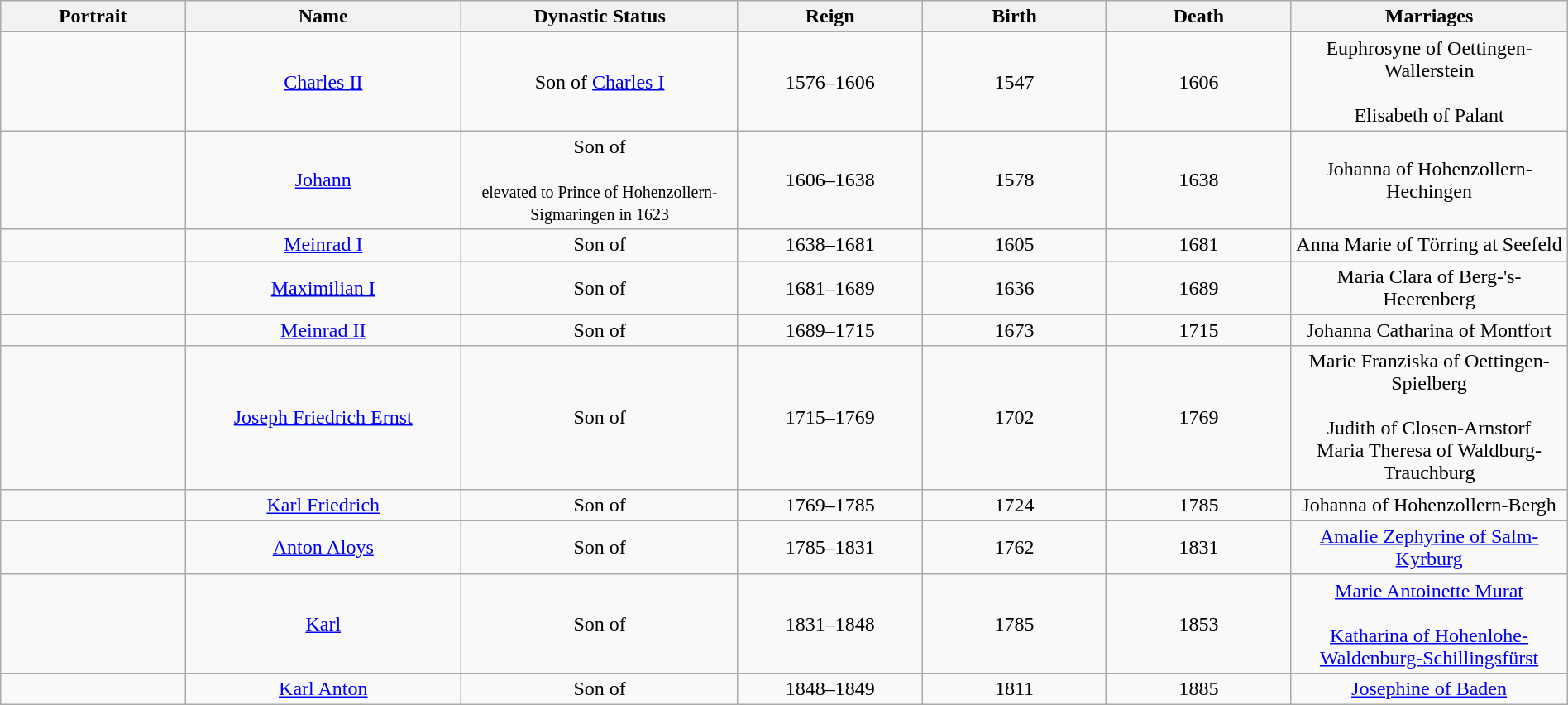<table width=100% class="wikitable">
<tr>
<th width=10%>Portrait</th>
<th width=15%>Name<br></th>
<th width=15%>Dynastic Status</th>
<th width=10%>Reign</th>
<th width=10%>Birth</th>
<th width=10%>Death</th>
<th width=15%>Marriages</th>
</tr>
<tr>
</tr>
<tr>
<td align="center"></td>
<td align="center"><a href='#'>Charles II</a></td>
<td align="center">Son of <a href='#'>Charles I</a></td>
<td align="center">1576–1606</td>
<td align="center">1547</td>
<td align="center">1606</td>
<td align="center">Euphrosyne of Oettingen-Wallerstein<br><br>Elisabeth of Palant</td>
</tr>
<tr>
<td align="center"></td>
<td align="center"><a href='#'>Johann</a></td>
<td align="center">Son of<br><br><small>elevated to Prince of Hohenzollern-Sigmaringen in 1623</small></td>
<td align="center">1606–1638</td>
<td align="center">1578</td>
<td align="center">1638</td>
<td align="center">Johanna of Hohenzollern-Hechingen</td>
</tr>
<tr>
<td align="center"></td>
<td align="center"><a href='#'>Meinrad I</a></td>
<td align="center">Son of</td>
<td align="center">1638–1681</td>
<td align="center">1605</td>
<td align="center">1681</td>
<td align="center">Anna Marie of Törring at Seefeld</td>
</tr>
<tr>
<td align="center"></td>
<td align="center"><a href='#'>Maximilian I</a></td>
<td align="center">Son of</td>
<td align="center">1681–1689</td>
<td align="center">1636</td>
<td align="center">1689</td>
<td align="center">Maria Clara of Berg-'s-Heerenberg</td>
</tr>
<tr>
<td align="center"></td>
<td align="center"><a href='#'>Meinrad II</a></td>
<td align="center">Son of</td>
<td align="center">1689–1715</td>
<td align="center">1673</td>
<td align="center">1715</td>
<td align="center">Johanna Catharina of Montfort</td>
</tr>
<tr>
<td align="center"></td>
<td align="center"><a href='#'>Joseph Friedrich Ernst</a></td>
<td align="center">Son of</td>
<td align="center">1715–1769</td>
<td align="center">1702</td>
<td align="center">1769</td>
<td align="center">Marie Franziska of Oettingen-Spielberg<br><br>Judith of Closen-Arnstorf<br>
Maria Theresa of Waldburg-Trauchburg</td>
</tr>
<tr>
<td align="center"></td>
<td align="center"><a href='#'>Karl Friedrich</a></td>
<td align="center">Son of</td>
<td align="center">1769–1785</td>
<td align="center">1724</td>
<td align="center">1785</td>
<td align="center">Johanna of Hohenzollern-Bergh</td>
</tr>
<tr>
<td align="center"></td>
<td align="center"><a href='#'>Anton Aloys</a></td>
<td align="center">Son of</td>
<td align="center">1785–1831</td>
<td align="center">1762</td>
<td align="center">1831</td>
<td align="center"><a href='#'>Amalie Zephyrine of Salm-Kyrburg</a></td>
</tr>
<tr>
<td align="center"></td>
<td align="center"><a href='#'>Karl</a></td>
<td align="center">Son of</td>
<td align="center">1831–1848</td>
<td align="center">1785</td>
<td align="center">1853</td>
<td align="center"><a href='#'>Marie Antoinette Murat</a><br><br><a href='#'>Katharina of Hohenlohe-Waldenburg-Schillingsfürst</a></td>
</tr>
<tr>
<td align="center"></td>
<td align="center"><a href='#'>Karl Anton</a></td>
<td align="center">Son of</td>
<td align="center">1848–1849</td>
<td align="center">1811</td>
<td align="center">1885</td>
<td align="center"><a href='#'>Josephine of Baden</a></td>
</tr>
</table>
